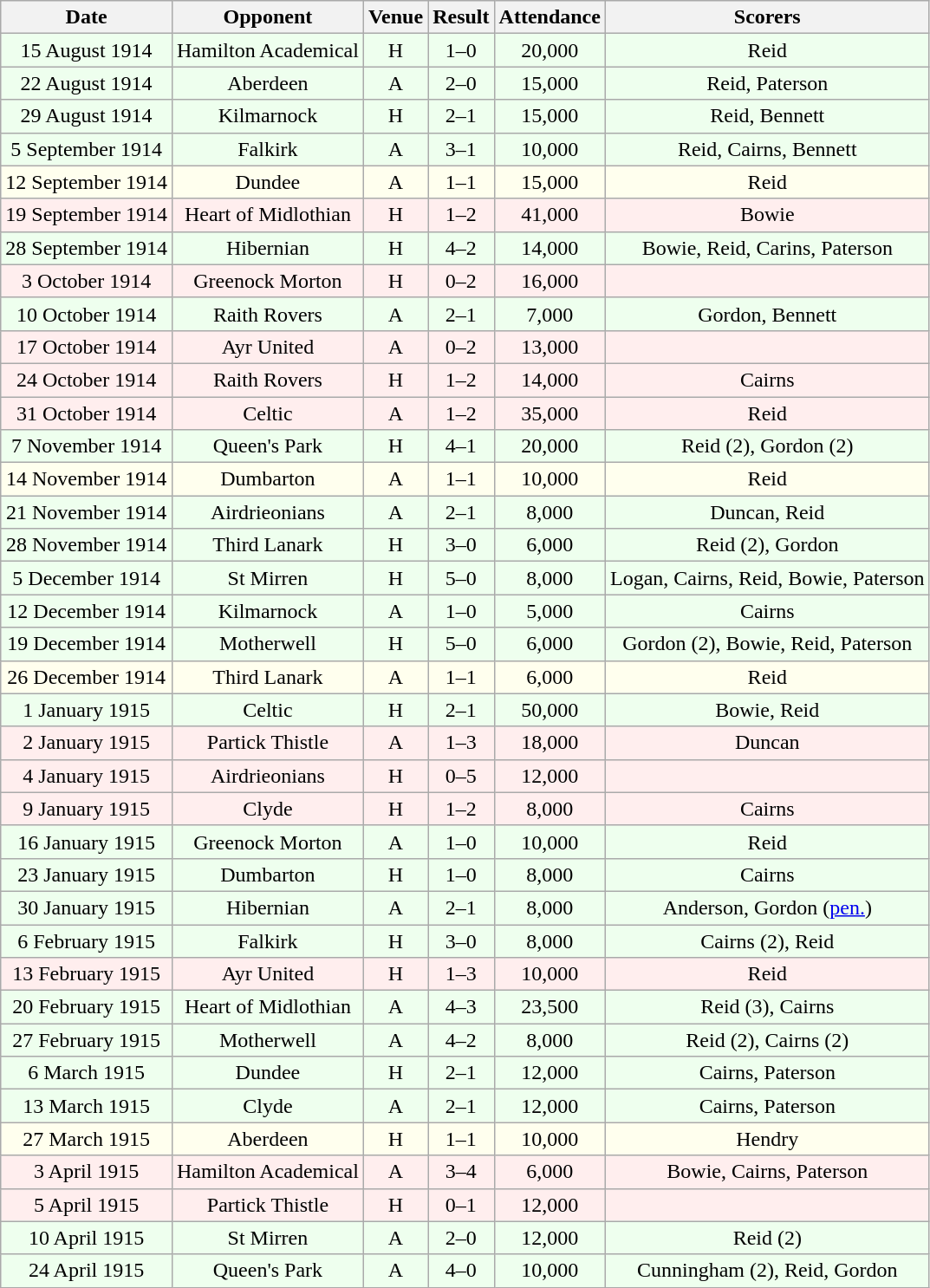<table class="wikitable sortable" style="font-size:100%; text-align:center">
<tr>
<th>Date</th>
<th>Opponent</th>
<th>Venue</th>
<th>Result</th>
<th>Attendance</th>
<th>Scorers</th>
</tr>
<tr bgcolor = "#EEFFEE">
<td>15 August 1914</td>
<td>Hamilton Academical</td>
<td>H</td>
<td>1–0</td>
<td>20,000</td>
<td>Reid</td>
</tr>
<tr bgcolor = "#EEFFEE">
<td>22 August 1914</td>
<td>Aberdeen</td>
<td>A</td>
<td>2–0</td>
<td>15,000</td>
<td>Reid, Paterson</td>
</tr>
<tr bgcolor = "#EEFFEE">
<td>29 August 1914</td>
<td>Kilmarnock</td>
<td>H</td>
<td>2–1</td>
<td>15,000</td>
<td>Reid, Bennett</td>
</tr>
<tr bgcolor = "#EEFFEE">
<td>5 September 1914</td>
<td>Falkirk</td>
<td>A</td>
<td>3–1</td>
<td>10,000</td>
<td>Reid, Cairns, Bennett</td>
</tr>
<tr bgcolor = "#FFFFEE">
<td>12 September 1914</td>
<td>Dundee</td>
<td>A</td>
<td>1–1</td>
<td>15,000</td>
<td>Reid</td>
</tr>
<tr bgcolor = "#FFEEEE">
<td>19 September 1914</td>
<td>Heart of Midlothian</td>
<td>H</td>
<td>1–2</td>
<td>41,000</td>
<td>Bowie</td>
</tr>
<tr bgcolor = "#EEFFEE">
<td>28 September 1914</td>
<td>Hibernian</td>
<td>H</td>
<td>4–2</td>
<td>14,000</td>
<td>Bowie, Reid, Carins, Paterson</td>
</tr>
<tr bgcolor = "#FFEEEE">
<td>3 October 1914</td>
<td>Greenock Morton</td>
<td>H</td>
<td>0–2</td>
<td>16,000</td>
<td></td>
</tr>
<tr bgcolor = "#EEFFEE">
<td>10 October 1914</td>
<td>Raith Rovers</td>
<td>A</td>
<td>2–1</td>
<td>7,000</td>
<td>Gordon, Bennett</td>
</tr>
<tr bgcolor = "#FFEEEE">
<td>17 October 1914</td>
<td>Ayr United</td>
<td>A</td>
<td>0–2</td>
<td>13,000</td>
<td></td>
</tr>
<tr bgcolor = "#FFEEEE">
<td>24 October 1914</td>
<td>Raith Rovers</td>
<td>H</td>
<td>1–2</td>
<td>14,000</td>
<td>Cairns</td>
</tr>
<tr bgcolor = "#FFEEEE">
<td>31 October 1914</td>
<td>Celtic</td>
<td>A</td>
<td>1–2</td>
<td>35,000</td>
<td>Reid</td>
</tr>
<tr bgcolor = "#EEFFEE">
<td>7 November 1914</td>
<td>Queen's Park</td>
<td>H</td>
<td>4–1</td>
<td>20,000</td>
<td>Reid (2), Gordon (2)</td>
</tr>
<tr bgcolor = "#FFFFEE">
<td>14 November 1914</td>
<td>Dumbarton</td>
<td>A</td>
<td>1–1</td>
<td>10,000</td>
<td>Reid</td>
</tr>
<tr bgcolor = "#EEFFEE">
<td>21 November 1914</td>
<td>Airdrieonians</td>
<td>A</td>
<td>2–1</td>
<td>8,000</td>
<td>Duncan, Reid</td>
</tr>
<tr bgcolor = "#EEFFEE">
<td>28 November 1914</td>
<td>Third Lanark</td>
<td>H</td>
<td>3–0</td>
<td>6,000</td>
<td>Reid (2), Gordon</td>
</tr>
<tr bgcolor = "#EEFFEE">
<td>5 December 1914</td>
<td>St Mirren</td>
<td>H</td>
<td>5–0</td>
<td>8,000</td>
<td>Logan, Cairns, Reid, Bowie, Paterson</td>
</tr>
<tr bgcolor = "#EEFFEE">
<td>12 December 1914</td>
<td>Kilmarnock</td>
<td>A</td>
<td>1–0</td>
<td>5,000</td>
<td>Cairns</td>
</tr>
<tr bgcolor = "#EEFFEE">
<td>19 December 1914</td>
<td>Motherwell</td>
<td>H</td>
<td>5–0</td>
<td>6,000</td>
<td>Gordon (2), Bowie, Reid, Paterson</td>
</tr>
<tr bgcolor = "#FFFFEE">
<td>26 December 1914</td>
<td>Third Lanark</td>
<td>A</td>
<td>1–1</td>
<td>6,000</td>
<td>Reid</td>
</tr>
<tr bgcolor = "#EEFFEE">
<td>1 January 1915</td>
<td>Celtic</td>
<td>H</td>
<td>2–1</td>
<td>50,000</td>
<td>Bowie, Reid</td>
</tr>
<tr bgcolor = "#FFEEEE">
<td>2 January 1915</td>
<td>Partick Thistle</td>
<td>A</td>
<td>1–3</td>
<td>18,000</td>
<td>Duncan</td>
</tr>
<tr bgcolor = "#FFEEEE">
<td>4 January 1915</td>
<td>Airdrieonians</td>
<td>H</td>
<td>0–5</td>
<td>12,000</td>
<td></td>
</tr>
<tr bgcolor = "#FFEEEE">
<td>9 January 1915</td>
<td>Clyde</td>
<td>H</td>
<td>1–2</td>
<td>8,000</td>
<td>Cairns</td>
</tr>
<tr bgcolor = "#EEFFEE">
<td>16 January 1915</td>
<td>Greenock Morton</td>
<td>A</td>
<td>1–0</td>
<td>10,000</td>
<td>Reid</td>
</tr>
<tr bgcolor = "#EEFFEE">
<td>23 January 1915</td>
<td>Dumbarton</td>
<td>H</td>
<td>1–0</td>
<td>8,000</td>
<td>Cairns</td>
</tr>
<tr bgcolor = "#EEFFEE">
<td>30 January 1915</td>
<td>Hibernian</td>
<td>A</td>
<td>2–1</td>
<td>8,000</td>
<td>Anderson, Gordon (<a href='#'>pen.</a>)</td>
</tr>
<tr bgcolor = "#EEFFEE">
<td>6 February 1915</td>
<td>Falkirk</td>
<td>H</td>
<td>3–0</td>
<td>8,000</td>
<td>Cairns (2), Reid</td>
</tr>
<tr bgcolor = "#FFEEEE">
<td>13 February 1915</td>
<td>Ayr United</td>
<td>H</td>
<td>1–3</td>
<td>10,000</td>
<td>Reid</td>
</tr>
<tr bgcolor = "#EEFFEE">
<td>20 February 1915</td>
<td>Heart of Midlothian</td>
<td>A</td>
<td>4–3</td>
<td>23,500</td>
<td>Reid (3), Cairns</td>
</tr>
<tr bgcolor = "#EEFFEE">
<td>27 February 1915</td>
<td>Motherwell</td>
<td>A</td>
<td>4–2</td>
<td>8,000</td>
<td>Reid (2), Cairns (2)</td>
</tr>
<tr bgcolor = "#EEFFEE">
<td>6 March 1915</td>
<td>Dundee</td>
<td>H</td>
<td>2–1</td>
<td>12,000</td>
<td>Cairns, Paterson</td>
</tr>
<tr bgcolor = "#EEFFEE">
<td>13 March 1915</td>
<td>Clyde</td>
<td>A</td>
<td>2–1</td>
<td>12,000</td>
<td>Cairns, Paterson</td>
</tr>
<tr bgcolor = "#FFFFEE">
<td>27 March 1915</td>
<td>Aberdeen</td>
<td>H</td>
<td>1–1</td>
<td>10,000</td>
<td>Hendry</td>
</tr>
<tr bgcolor = "#FFEEEE">
<td>3 April 1915</td>
<td>Hamilton Academical</td>
<td>A</td>
<td>3–4</td>
<td>6,000</td>
<td>Bowie, Cairns, Paterson</td>
</tr>
<tr bgcolor = "#FFEEEE">
<td>5 April 1915</td>
<td>Partick Thistle</td>
<td>H</td>
<td>0–1</td>
<td>12,000</td>
<td></td>
</tr>
<tr bgcolor = "#EEFFEE">
<td>10 April 1915</td>
<td>St Mirren</td>
<td>A</td>
<td>2–0</td>
<td>12,000</td>
<td>Reid (2)</td>
</tr>
<tr bgcolor = "#EEFFEE">
<td>24 April 1915</td>
<td>Queen's Park</td>
<td>A</td>
<td>4–0</td>
<td>10,000</td>
<td>Cunningham (2), Reid, Gordon</td>
</tr>
</table>
